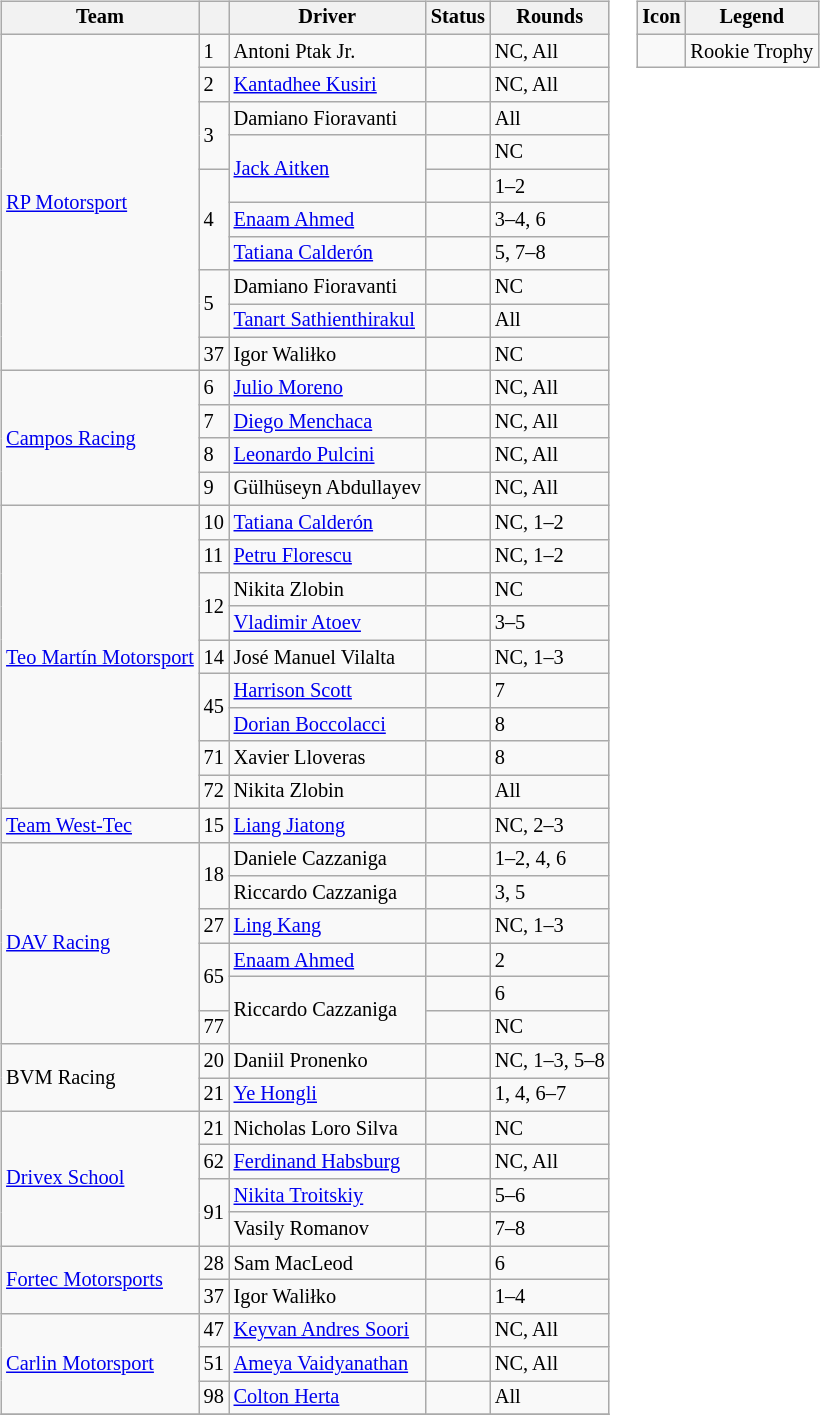<table>
<tr>
<td><br><table class="wikitable" style="font-size: 85%;">
<tr>
<th>Team</th>
<th></th>
<th>Driver</th>
<th>Status</th>
<th>Rounds</th>
</tr>
<tr>
<td rowspan=10> <a href='#'>RP Motorsport</a></td>
<td>1</td>
<td> Antoni Ptak Jr.</td>
<td></td>
<td>NC, All</td>
</tr>
<tr>
<td>2</td>
<td> <a href='#'>Kantadhee Kusiri</a></td>
<td></td>
<td>NC, All</td>
</tr>
<tr>
<td rowspan=2>3</td>
<td> Damiano Fioravanti</td>
<td></td>
<td>All</td>
</tr>
<tr>
<td rowspan=2> <a href='#'>Jack Aitken</a></td>
<td></td>
<td>NC</td>
</tr>
<tr>
<td rowspan=3>4</td>
<td></td>
<td>1–2</td>
</tr>
<tr>
<td> <a href='#'>Enaam Ahmed</a></td>
<td align=center></td>
<td>3–4, 6</td>
</tr>
<tr>
<td> <a href='#'>Tatiana Calderón</a></td>
<td></td>
<td>5, 7–8</td>
</tr>
<tr>
<td rowspan="2">5</td>
<td> Damiano Fioravanti</td>
<td></td>
<td>NC</td>
</tr>
<tr>
<td> <a href='#'>Tanart Sathienthirakul</a></td>
<td></td>
<td>All</td>
</tr>
<tr>
<td>37</td>
<td> Igor Waliłko</td>
<td></td>
<td>NC</td>
</tr>
<tr>
<td rowspan=4> <a href='#'>Campos Racing</a></td>
<td>6</td>
<td> <a href='#'>Julio Moreno</a></td>
<td></td>
<td>NC, All</td>
</tr>
<tr>
<td>7</td>
<td> <a href='#'>Diego Menchaca</a></td>
<td></td>
<td>NC, All</td>
</tr>
<tr>
<td>8</td>
<td> <a href='#'>Leonardo Pulcini</a></td>
<td></td>
<td>NC, All</td>
</tr>
<tr>
<td>9</td>
<td> Gülhüseyn Abdullayev</td>
<td align=center></td>
<td>NC, All</td>
</tr>
<tr>
<td rowspan=9 nowrap> <a href='#'>Teo Martín Motorsport</a></td>
<td>10</td>
<td> <a href='#'>Tatiana Calderón</a></td>
<td></td>
<td>NC, 1–2</td>
</tr>
<tr>
<td>11</td>
<td> <a href='#'>Petru Florescu</a></td>
<td align=center></td>
<td>NC, 1–2</td>
</tr>
<tr>
<td rowspan=2>12</td>
<td> Nikita Zlobin</td>
<td></td>
<td>NC</td>
</tr>
<tr>
<td> <a href='#'>Vladimir Atoev</a></td>
<td></td>
<td>3–5</td>
</tr>
<tr>
<td>14</td>
<td> José Manuel Vilalta</td>
<td></td>
<td>NC, 1–3</td>
</tr>
<tr>
<td rowspan=2>45</td>
<td> <a href='#'>Harrison Scott</a></td>
<td align=center> </td>
<td>7</td>
</tr>
<tr>
<td> <a href='#'>Dorian Boccolacci</a></td>
<td align=center></td>
<td>8</td>
</tr>
<tr>
<td>71</td>
<td> Xavier Lloveras</td>
<td align=center></td>
<td>8</td>
</tr>
<tr>
<td>72</td>
<td> Nikita Zlobin</td>
<td></td>
<td>All</td>
</tr>
<tr>
<td> <a href='#'>Team West-Tec</a></td>
<td>15</td>
<td> <a href='#'>Liang Jiatong</a></td>
<td align=center></td>
<td>NC, 2–3</td>
</tr>
<tr>
<td rowspan=6> <a href='#'>DAV Racing</a></td>
<td rowspan=2>18</td>
<td> Daniele Cazzaniga</td>
<td align=center></td>
<td>1–2, 4, 6</td>
</tr>
<tr>
<td> Riccardo Cazzaniga</td>
<td align=center></td>
<td>3, 5</td>
</tr>
<tr>
<td>27</td>
<td> <a href='#'>Ling Kang</a></td>
<td></td>
<td>NC, 1–3</td>
</tr>
<tr>
<td rowspan=2>65</td>
<td> <a href='#'>Enaam Ahmed</a></td>
<td align=center></td>
<td>2</td>
</tr>
<tr>
<td rowspan=2> Riccardo Cazzaniga</td>
<td align=center></td>
<td>6</td>
</tr>
<tr>
<td>77</td>
<td align=center></td>
<td>NC</td>
</tr>
<tr>
<td rowspan=2> BVM Racing</td>
<td>20</td>
<td> Daniil Pronenko</td>
<td align=center></td>
<td>NC, 1–3, 5–8</td>
</tr>
<tr>
<td>21</td>
<td> <a href='#'>Ye Hongli</a></td>
<td align=center></td>
<td>1, 4, 6–7</td>
</tr>
<tr>
<td rowspan=4> <a href='#'>Drivex School</a></td>
<td>21</td>
<td> Nicholas Loro Silva</td>
<td align=center></td>
<td>NC</td>
</tr>
<tr>
<td>62</td>
<td> <a href='#'>Ferdinand Habsburg</a></td>
<td align=center></td>
<td>NC, All</td>
</tr>
<tr>
<td rowspan=2>91</td>
<td> <a href='#'>Nikita Troitskiy</a></td>
<td align=center></td>
<td>5–6</td>
</tr>
<tr>
<td> Vasily Romanov</td>
<td align=center> </td>
<td>7–8</td>
</tr>
<tr>
<td rowspan=2> <a href='#'>Fortec Motorsports</a></td>
<td>28</td>
<td> Sam MacLeod</td>
<td></td>
<td>6</td>
</tr>
<tr>
<td>37</td>
<td> Igor Waliłko</td>
<td></td>
<td>1–4</td>
</tr>
<tr>
<td rowspan=3> <a href='#'>Carlin Motorsport</a></td>
<td>47</td>
<td> <a href='#'>Keyvan Andres Soori</a></td>
<td align=center></td>
<td>NC, All</td>
</tr>
<tr>
<td>51</td>
<td nowrap> <a href='#'>Ameya Vaidyanathan</a></td>
<td align=center></td>
<td>NC, All</td>
</tr>
<tr>
<td>98</td>
<td> <a href='#'>Colton Herta</a></td>
<td align=center></td>
<td>All</td>
</tr>
<tr>
</tr>
</table>
</td>
<td valign="top"><br><table class="wikitable" style="font-size: 85%;">
<tr>
<th>Icon</th>
<th>Legend</th>
</tr>
<tr>
<td align=center></td>
<td>Rookie Trophy</td>
</tr>
</table>
</td>
</tr>
</table>
